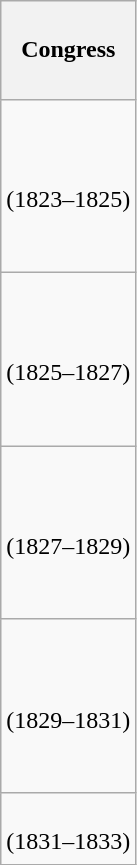<table class="wikitable" style="float:left; margin:0; margin-right:-0.5px; margin-top:14px; text-align:center;">
<tr style="white-space:nowrap; height:4.1em;">
<th>Congress</th>
</tr>
<tr style="white-space:nowrap; height:7.2em;">
<td><strong></strong><br>(1823–1825)</td>
</tr>
<tr style="white-space:nowrap; height:7.24em">
<td><strong></strong><br>(1825–1827)</td>
</tr>
<tr style="white-space:nowrap; height:7.22em">
<td><strong></strong><br>(1827–1829)</td>
</tr>
<tr style="white-space:nowrap; height:7.24em">
<td><strong></strong><br>(1829–1831)</td>
</tr>
<tr style="white-space:nowrap; height:3em">
<td><strong></strong><br>(1831–1833)</td>
</tr>
</table>
